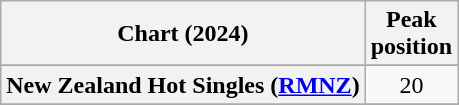<table class="wikitable sortable plainrowheaders" style="text-align:center">
<tr>
<th scope="col">Chart (2024)</th>
<th scope="col">Peak<br>position</th>
</tr>
<tr>
</tr>
<tr>
</tr>
<tr>
<th scope="row">New Zealand Hot Singles (<a href='#'>RMNZ</a>)</th>
<td>20</td>
</tr>
<tr>
</tr>
<tr>
</tr>
</table>
